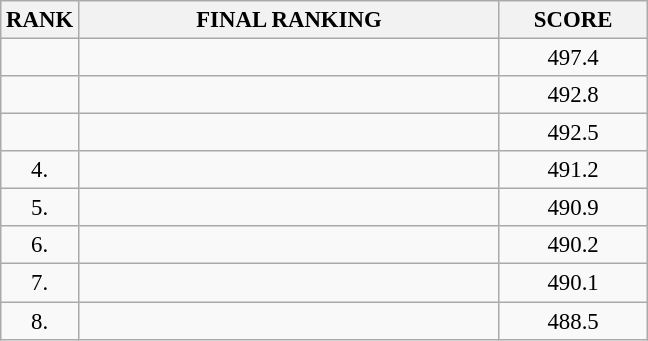<table class="wikitable" style="font-size:95%;">
<tr>
<th>RANK</th>
<th align="left" style="width: 18em">FINAL RANKING</th>
<th align="center" style="width: 6em">SCORE</th>
</tr>
<tr>
<td align="center"></td>
<td></td>
<td align="center">497.4</td>
</tr>
<tr>
<td align="center"></td>
<td></td>
<td align="center">492.8</td>
</tr>
<tr>
<td align="center"></td>
<td></td>
<td align="center">492.5</td>
</tr>
<tr>
<td align="center">4.</td>
<td></td>
<td align="center">491.2</td>
</tr>
<tr>
<td align="center">5.</td>
<td></td>
<td align="center">490.9</td>
</tr>
<tr>
<td align="center">6.</td>
<td></td>
<td align="center">490.2</td>
</tr>
<tr>
<td align="center">7.</td>
<td></td>
<td align="center">490.1</td>
</tr>
<tr>
<td align="center">8.</td>
<td></td>
<td align="center">488.5</td>
</tr>
</table>
